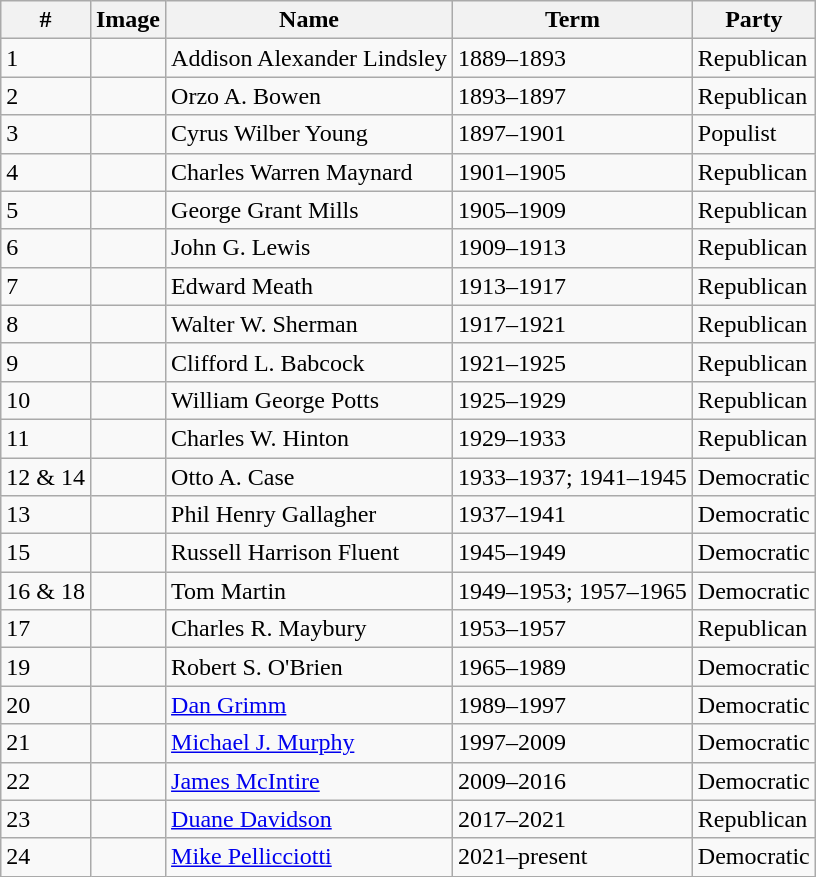<table class="wikitable">
<tr>
<th>#</th>
<th>Image</th>
<th>Name</th>
<th>Term</th>
<th>Party</th>
</tr>
<tr>
<td>1</td>
<td></td>
<td>Addison Alexander Lindsley</td>
<td>1889–1893</td>
<td>Republican</td>
</tr>
<tr>
<td>2</td>
<td></td>
<td>Orzo A. Bowen</td>
<td>1893–1897</td>
<td>Republican</td>
</tr>
<tr>
<td>3</td>
<td></td>
<td>Cyrus Wilber Young</td>
<td>1897–1901</td>
<td>Populist</td>
</tr>
<tr>
<td>4</td>
<td></td>
<td>Charles Warren Maynard</td>
<td>1901–1905</td>
<td>Republican</td>
</tr>
<tr>
<td>5</td>
<td></td>
<td>George Grant Mills</td>
<td>1905–1909</td>
<td>Republican</td>
</tr>
<tr>
<td>6</td>
<td></td>
<td>John G. Lewis</td>
<td>1909–1913</td>
<td>Republican</td>
</tr>
<tr>
<td>7</td>
<td></td>
<td>Edward Meath</td>
<td>1913–1917</td>
<td>Republican</td>
</tr>
<tr>
<td>8</td>
<td></td>
<td>Walter W. Sherman</td>
<td>1917–1921</td>
<td>Republican</td>
</tr>
<tr>
<td>9</td>
<td></td>
<td>Clifford L. Babcock</td>
<td>1921–1925</td>
<td>Republican</td>
</tr>
<tr>
<td>10</td>
<td></td>
<td>William George Potts</td>
<td>1925–1929</td>
<td>Republican</td>
</tr>
<tr>
<td>11</td>
<td></td>
<td>Charles W. Hinton</td>
<td>1929–1933</td>
<td>Republican</td>
</tr>
<tr>
<td>12 & 14</td>
<td></td>
<td>Otto A. Case</td>
<td>1933–1937; 1941–1945</td>
<td>Democratic</td>
</tr>
<tr>
<td>13</td>
<td></td>
<td>Phil Henry Gallagher</td>
<td>1937–1941</td>
<td>Democratic</td>
</tr>
<tr>
<td>15</td>
<td></td>
<td>Russell Harrison Fluent</td>
<td>1945–1949</td>
<td>Democratic</td>
</tr>
<tr>
<td>16 & 18</td>
<td></td>
<td>Tom Martin</td>
<td>1949–1953; 1957–1965</td>
<td>Democratic</td>
</tr>
<tr>
<td>17</td>
<td></td>
<td>Charles R. Maybury</td>
<td>1953–1957</td>
<td>Republican</td>
</tr>
<tr>
<td>19</td>
<td></td>
<td>Robert S. O'Brien</td>
<td>1965–1989</td>
<td>Democratic</td>
</tr>
<tr>
<td>20</td>
<td></td>
<td><a href='#'>Dan Grimm</a></td>
<td>1989–1997</td>
<td>Democratic</td>
</tr>
<tr>
<td>21</td>
<td></td>
<td><a href='#'>Michael J. Murphy</a></td>
<td>1997–2009</td>
<td>Democratic</td>
</tr>
<tr>
<td>22</td>
<td></td>
<td><a href='#'>James McIntire</a></td>
<td>2009–2016</td>
<td>Democratic</td>
</tr>
<tr>
<td>23</td>
<td></td>
<td><a href='#'>Duane Davidson</a></td>
<td>2017–2021</td>
<td>Republican</td>
</tr>
<tr>
<td>24</td>
<td></td>
<td><a href='#'>Mike Pellicciotti</a></td>
<td>2021–present</td>
<td>Democratic</td>
</tr>
</table>
